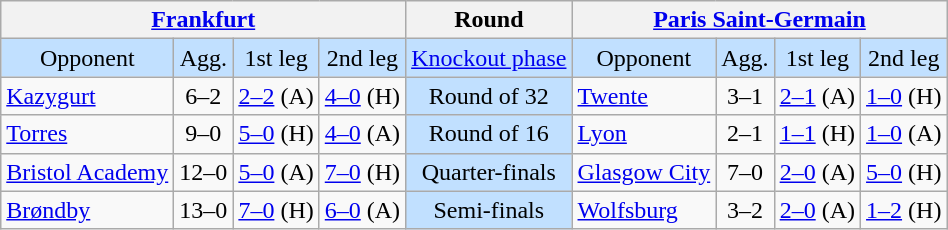<table class="wikitable" style="text-align:center">
<tr>
<th colspan=4> <a href='#'>Frankfurt</a></th>
<th>Round</th>
<th colspan=4> <a href='#'>Paris Saint-Germain</a></th>
</tr>
<tr style="background:#c1e0ff">
<td>Opponent</td>
<td>Agg.</td>
<td>1st leg</td>
<td>2nd leg</td>
<td><a href='#'>Knockout phase</a></td>
<td>Opponent</td>
<td>Agg.</td>
<td>1st leg</td>
<td>2nd leg</td>
</tr>
<tr>
<td align=left> <a href='#'>Kazygurt</a></td>
<td>6–2</td>
<td><a href='#'>2–2</a> (A)</td>
<td><a href='#'>4–0</a> (H)</td>
<td bgcolor=#c1e0ff>Round of 32</td>
<td align=left> <a href='#'>Twente</a></td>
<td>3–1</td>
<td><a href='#'>2–1</a> (A)</td>
<td><a href='#'>1–0</a> (H)</td>
</tr>
<tr>
<td align=left> <a href='#'>Torres</a></td>
<td>9–0</td>
<td><a href='#'>5–0</a> (H)</td>
<td><a href='#'>4–0</a> (A)</td>
<td bgcolor=#c1e0ff>Round of 16</td>
<td align=left> <a href='#'>Lyon</a></td>
<td>2–1</td>
<td><a href='#'>1–1</a> (H)</td>
<td><a href='#'>1–0</a> (A)</td>
</tr>
<tr>
<td align=left> <a href='#'>Bristol Academy</a></td>
<td>12–0</td>
<td><a href='#'>5–0</a> (A)</td>
<td><a href='#'>7–0</a> (H)</td>
<td bgcolor=#c1e0ff>Quarter-finals</td>
<td align=left> <a href='#'>Glasgow City</a></td>
<td>7–0</td>
<td><a href='#'>2–0</a> (A)</td>
<td><a href='#'>5–0</a> (H)</td>
</tr>
<tr>
<td align=left> <a href='#'>Brøndby</a></td>
<td>13–0</td>
<td><a href='#'>7–0</a> (H)</td>
<td><a href='#'>6–0</a> (A)</td>
<td bgcolor=#c1e0ff>Semi-finals</td>
<td align=left> <a href='#'>Wolfsburg</a></td>
<td>3–2</td>
<td><a href='#'>2–0</a> (A)</td>
<td><a href='#'>1–2</a> (H)</td>
</tr>
</table>
